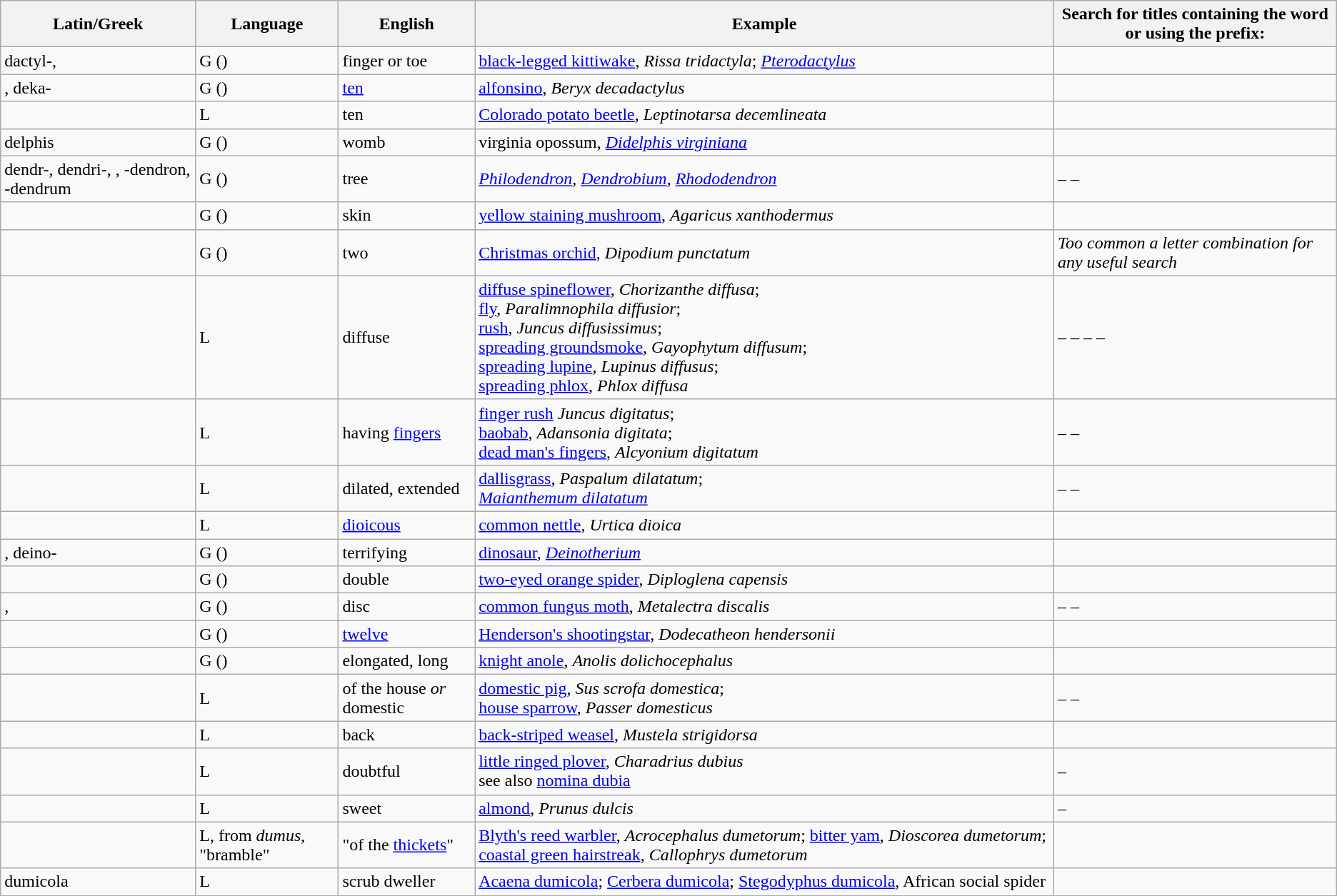<table class="wikitable">
<tr>
<th>Latin/Greek</th>
<th>Language</th>
<th>English</th>
<th>Example</th>
<th>Search for titles containing the word or using the prefix:</th>
</tr>
<tr>
<td>dactyl-, </td>
<td>G  ()</td>
<td>finger or toe</td>
<td><a href='#'>black-legged kittiwake</a>, <em>Rissa tridactyla</em>; <em><a href='#'>Pterodactylus</a></em></td>
<td></td>
</tr>
<tr>
<td>, deka-</td>
<td>G  ()</td>
<td><a href='#'>ten</a></td>
<td><a href='#'>alfonsino</a>, <em>Beryx decadactylus</em></td>
<td></td>
</tr>
<tr>
<td></td>
<td>L</td>
<td>ten</td>
<td><a href='#'>Colorado potato beetle</a>, <em>Leptinotarsa decemlineata</em></td>
<td></td>
</tr>
<tr>
<td>delphis</td>
<td>G  ()</td>
<td>womb</td>
<td>virginia opossum, <em><a href='#'>Didelphis virginiana</a></em></td>
<td></td>
</tr>
<tr>
<td>dendr-, dendri-, , -dendron, -dendrum</td>
<td>G  ()</td>
<td>tree</td>
<td><em><a href='#'>Philodendron</a>, <a href='#'>Dendrobium</a>, <a href='#'>Rhododendron</a></em></td>
<td> –  – </td>
</tr>
<tr>
<td></td>
<td>G  ()</td>
<td>skin</td>
<td><a href='#'>yellow staining mushroom</a>, <em>Agaricus xanthodermus</em></td>
<td></td>
</tr>
<tr>
<td></td>
<td>G  ()</td>
<td>two</td>
<td><a href='#'>Christmas orchid</a>, <em>Dipodium punctatum</em></td>
<td><em>Too common a letter combination for any useful search</em></td>
</tr>
<tr>
<td></td>
<td>L </td>
<td>diffuse</td>
<td><a href='#'>diffuse spineflower</a>, <em>Chorizanthe diffusa</em>;<br> <a href='#'>fly</a>, <em>Paralimnophila diffusior</em>;<br> <a href='#'>rush</a>, <em>Juncus diffusissimus</em>;<br> <a href='#'>spreading groundsmoke</a>, <em>Gayophytum diffusum</em>;<br> <a href='#'>spreading lupine</a>, <em>Lupinus diffusus</em>;<br> <a href='#'>spreading phlox</a>, <em>Phlox diffusa</em></td>
<td> –  –  –  – </td>
</tr>
<tr>
<td></td>
<td>L</td>
<td>having <a href='#'>fingers</a></td>
<td><a href='#'>finger rush</a> <em>Juncus digitatus</em>;<br> <a href='#'>baobab</a>, <em>Adansonia digitata</em>;<br> <a href='#'>dead man's fingers</a>, <em>Alcyonium digitatum</em></td>
<td> –  – </td>
</tr>
<tr>
<td></td>
<td>L</td>
<td>dilated, extended</td>
<td><a href='#'>dallisgrass</a>, <em>Paspalum dilatatum</em>;<br> <em><a href='#'>Maianthemum dilatatum</a></em></td>
<td> –  – </td>
</tr>
<tr>
<td></td>
<td>L</td>
<td><a href='#'>dioicous</a></td>
<td><a href='#'>common nettle</a>, <em>Urtica dioica</em></td>
<td></td>
</tr>
<tr>
<td>, deino-</td>
<td>G  ()</td>
<td>terrifying</td>
<td><a href='#'>dinosaur</a>, <em><a href='#'>Deinotherium</a></em></td>
<td></td>
</tr>
<tr>
<td></td>
<td>G  ()</td>
<td>double</td>
<td><a href='#'>two-eyed orange spider</a>, <em>Diploglena capensis</em></td>
<td></td>
</tr>
<tr>
<td>, </td>
<td>G  ()</td>
<td>disc</td>
<td><a href='#'>common fungus moth</a>, <em>Metalectra discalis</em></td>
<td> –  – </td>
</tr>
<tr>
<td></td>
<td>G  ()</td>
<td><a href='#'>twelve</a></td>
<td><a href='#'>Henderson's shootingstar</a>, <em>Dodecatheon hendersonii</em></td>
<td></td>
</tr>
<tr>
<td></td>
<td>G  ()</td>
<td>elongated, long</td>
<td><a href='#'>knight anole</a>, <em>Anolis dolichocephalus</em></td>
<td></td>
</tr>
<tr>
<td></td>
<td>L</td>
<td>of the house <em>or</em> domestic</td>
<td><a href='#'>domestic pig</a>, <em>Sus scrofa domestica</em>;<br><a href='#'>house sparrow</a>, <em>Passer domesticus</em></td>
<td> –  – </td>
</tr>
<tr>
<td></td>
<td>L</td>
<td>back</td>
<td><a href='#'>back-striped weasel</a>, <em>Mustela strigidorsa</em></td>
<td></td>
</tr>
<tr>
<td></td>
<td>L</td>
<td>doubtful</td>
<td><a href='#'>little ringed plover</a>, <em>Charadrius dubius</em><br>see also <a href='#'>nomina dubia</a></td>
<td> – </td>
</tr>
<tr>
<td></td>
<td>L</td>
<td>sweet</td>
<td><a href='#'>almond</a>, <em>Prunus dulcis</em></td>
<td> – </td>
</tr>
<tr>
<td></td>
<td>L, from <em>dumus</em>, "bramble"</td>
<td>"of the <a href='#'>thickets</a>"</td>
<td><a href='#'>Blyth's reed warbler</a>, <em>Acrocephalus dumetorum</em>; <a href='#'>bitter yam</a>, <em>Dioscorea dumetorum</em>; <a href='#'>coastal green hairstreak</a>, <em>Callophrys dumetorum</em></td>
<td></td>
</tr>
<tr>
<td> dumicola</td>
<td>L</td>
<td>scrub dweller</td>
<td><a href='#'>Acaena dumicola</a>; <a href='#'>Cerbera dumicola</a>; <a href='#'>Stegodyphus dumicola</a>, African social spider</td>
<td></td>
</tr>
</table>
